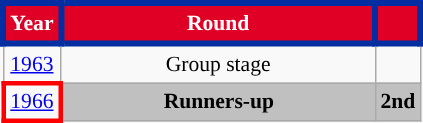<table class="wikitable" style="text-align: center; font-size:90%">
<tr style="color:white;">
<th style="background:#e00025; border: 4px solid #032ea1;">Year</th>
<th style="background:#e00025; border: 4px solid #032ea1; width:200px">Round</th>
<th style="background:#e00025; border: 4px solid #032ea1;"></th>
</tr>
<tr>
<td><a href='#'>1963</a></td>
<td>Group stage</td>
<td></td>
</tr>
<tr>
<td style="border: 3px solid red"><a href='#'>1966</a></td>
<td bgcolor="Silver"><strong>Runners-up</strong></td>
<td bgcolor="Silver"><strong>2nd</strong></td>
</tr>
</table>
